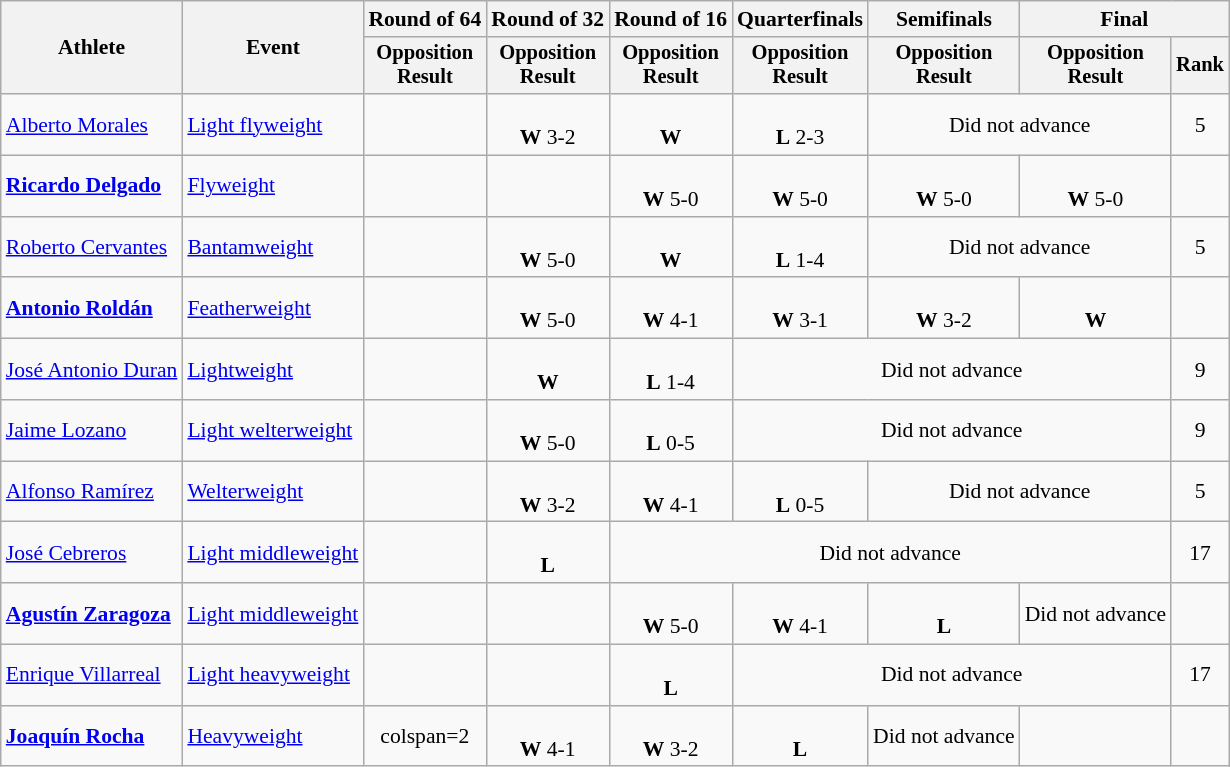<table class="wikitable" style="font-size:90%">
<tr>
<th rowspan="2">Athlete</th>
<th rowspan="2">Event</th>
<th>Round of 64</th>
<th>Round of 32</th>
<th>Round of 16</th>
<th>Quarterfinals</th>
<th>Semifinals</th>
<th colspan=2>Final</th>
</tr>
<tr style="font-size:95%">
<th>Opposition<br>Result</th>
<th>Opposition<br>Result</th>
<th>Opposition<br>Result</th>
<th>Opposition<br>Result</th>
<th>Opposition<br>Result</th>
<th>Opposition<br>Result</th>
<th>Rank</th>
</tr>
<tr align=center>
<td align=left><a href='#'>Alberto Morales</a></td>
<td align=left><a href='#'>Light flyweight</a></td>
<td></td>
<td><br><strong>W</strong> 3-2</td>
<td><br><strong>W</strong> </td>
<td><br><strong>L</strong> 2-3</td>
<td colspan=2>Did not advance</td>
<td>5</td>
</tr>
<tr align=center>
<td align=left><strong><a href='#'>Ricardo Delgado</a></strong></td>
<td align=left><a href='#'>Flyweight</a></td>
<td></td>
<td></td>
<td><br><strong>W</strong> 5-0</td>
<td><br><strong>W</strong> 5-0</td>
<td><br><strong>W</strong> 5-0</td>
<td><br><strong>W</strong> 5-0</td>
<td></td>
</tr>
<tr align=center>
<td align=left><a href='#'>Roberto Cervantes</a></td>
<td align=left><a href='#'>Bantamweight</a></td>
<td></td>
<td><br><strong>W</strong> 5-0</td>
<td><br><strong>W</strong> </td>
<td><br><strong>L</strong> 1-4</td>
<td colspan=2>Did not advance</td>
<td>5</td>
</tr>
<tr align=center>
<td align=left><strong><a href='#'>Antonio Roldán</a></strong></td>
<td align=left><a href='#'>Featherweight</a></td>
<td></td>
<td><br><strong>W</strong> 5-0</td>
<td><br><strong>W</strong> 4-1</td>
<td><br><strong>W</strong> 3-1</td>
<td><br><strong>W</strong> 3-2</td>
<td><br><strong>W</strong> </td>
<td></td>
</tr>
<tr align=center>
<td align=left><a href='#'>José Antonio Duran</a></td>
<td align=left><a href='#'>Lightweight</a></td>
<td></td>
<td><br><strong>W</strong> </td>
<td><br><strong>L</strong> 1-4</td>
<td colspan=3>Did not advance</td>
<td>9</td>
</tr>
<tr align=center>
<td align=left><a href='#'>Jaime Lozano</a></td>
<td align=left><a href='#'>Light welterweight</a></td>
<td></td>
<td><br><strong>W</strong> 5-0</td>
<td><br><strong>L</strong> 0-5</td>
<td colspan=3>Did not advance</td>
<td>9</td>
</tr>
<tr align=center>
<td align=left><a href='#'>Alfonso Ramírez</a></td>
<td align=left><a href='#'>Welterweight</a></td>
<td></td>
<td><br><strong>W</strong> 3-2</td>
<td><br><strong>W</strong> 4-1</td>
<td><br><strong>L</strong> 0-5</td>
<td colspan=2>Did not advance</td>
<td>5</td>
</tr>
<tr align=center>
<td align=left><a href='#'>José Cebreros</a></td>
<td align=left><a href='#'>Light middleweight</a></td>
<td></td>
<td><br><strong>L</strong> </td>
<td colspan=4>Did not advance</td>
<td>17</td>
</tr>
<tr align=center>
<td align=left><strong><a href='#'>Agustín Zaragoza</a></strong></td>
<td align=left><a href='#'>Light middleweight</a></td>
<td></td>
<td></td>
<td><br><strong>W</strong> 5-0</td>
<td><br><strong>W</strong> 4-1</td>
<td><br><strong>L</strong> </td>
<td>Did not advance</td>
<td></td>
</tr>
<tr align=center>
<td align=left><a href='#'>Enrique Villarreal</a></td>
<td align=left><a href='#'>Light heavyweight</a></td>
<td></td>
<td></td>
<td><br><strong>L</strong> </td>
<td colspan=3>Did not advance</td>
<td>17</td>
</tr>
<tr align=center>
<td align=left><strong><a href='#'>Joaquín Rocha</a></strong></td>
<td align=left><a href='#'>Heavyweight</a></td>
<td>colspan=2 </td>
<td><br><strong>W</strong> 4-1</td>
<td><br><strong>W</strong> 3-2</td>
<td><br><strong>L</strong> </td>
<td>Did not advance</td>
<td></td>
</tr>
</table>
